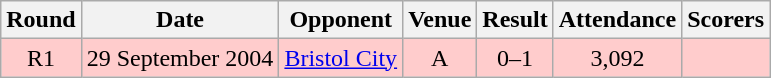<table class= "wikitable " style="font-size:100%; text-align:center">
<tr>
<th>Round</th>
<th>Date</th>
<th>Opponent</th>
<th>Venue</th>
<th>Result</th>
<th>Attendance</th>
<th>Scorers</th>
</tr>
<tr style="background: #FFCCCC;">
<td>R1</td>
<td>29 September 2004</td>
<td><a href='#'>Bristol City</a></td>
<td>A</td>
<td>0–1</td>
<td>3,092</td>
<td></td>
</tr>
</table>
